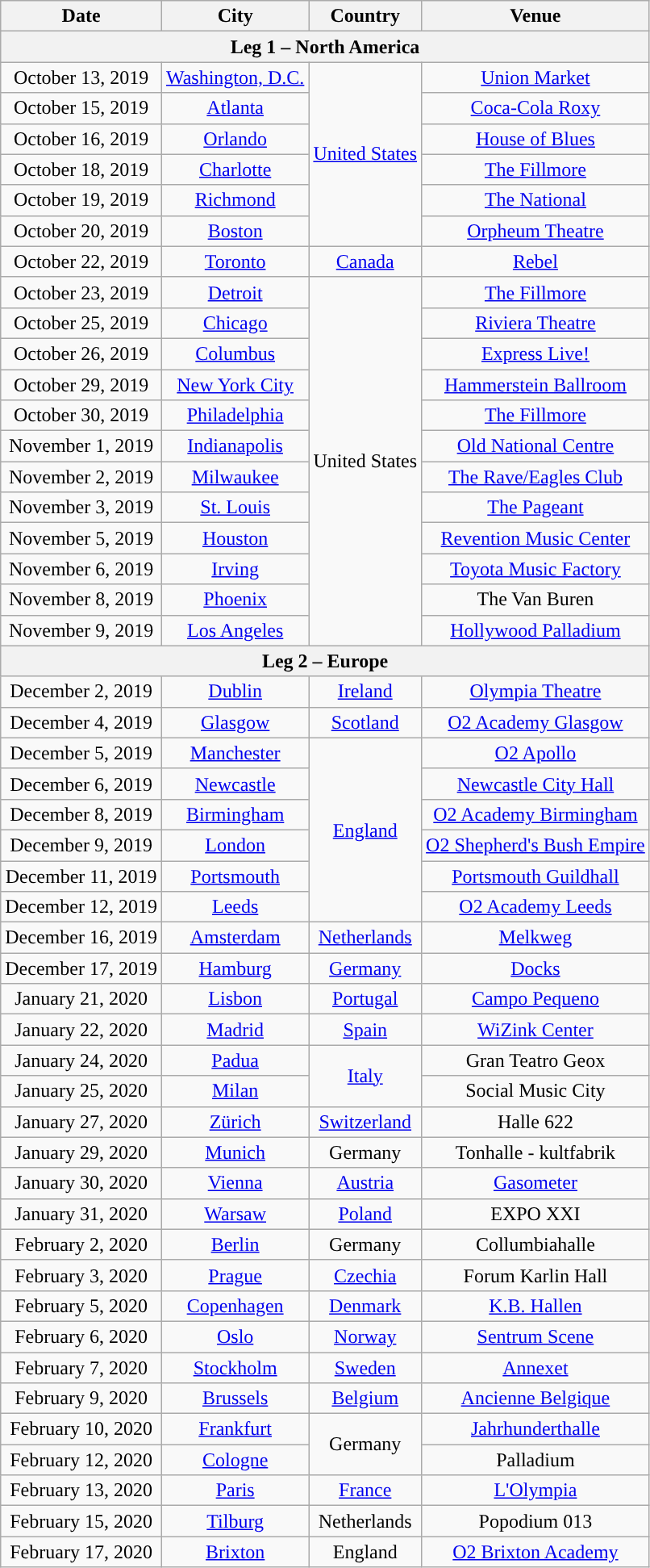<table class="wikitable plainrowheaders" style="text-align:center;">
<tr>
<th scope="col">Date</th>
<th scope="col">City</th>
<th scope="col">Country</th>
<th scope="col">Venue</th>
</tr>
<tr>
<th colspan="4">Leg 1 – North America</th>
</tr>
<tr>
<td>October 13, 2019</td>
<td><a href='#'>Washington, D.C.</a></td>
<td rowspan="6"><a href='#'>United States</a></td>
<td><a href='#'>Union Market</a></td>
</tr>
<tr>
<td>October 15, 2019</td>
<td><a href='#'>Atlanta</a></td>
<td><a href='#'>Coca-Cola Roxy</a></td>
</tr>
<tr>
<td>October 16, 2019</td>
<td><a href='#'>Orlando</a></td>
<td><a href='#'>House of Blues</a></td>
</tr>
<tr>
<td>October 18, 2019</td>
<td><a href='#'>Charlotte</a></td>
<td><a href='#'>The Fillmore</a></td>
</tr>
<tr>
<td>October 19, 2019</td>
<td><a href='#'>Richmond</a></td>
<td><a href='#'>The National</a></td>
</tr>
<tr>
<td>October 20, 2019</td>
<td><a href='#'>Boston</a></td>
<td><a href='#'>Orpheum Theatre</a></td>
</tr>
<tr>
<td>October 22, 2019</td>
<td><a href='#'>Toronto</a></td>
<td><a href='#'>Canada</a></td>
<td><a href='#'>Rebel</a></td>
</tr>
<tr>
<td>October 23, 2019</td>
<td><a href='#'>Detroit</a></td>
<td rowspan="12">United States</td>
<td><a href='#'>The Fillmore</a></td>
</tr>
<tr>
<td>October 25, 2019</td>
<td><a href='#'>Chicago</a></td>
<td><a href='#'>Riviera Theatre</a></td>
</tr>
<tr>
<td>October 26, 2019</td>
<td><a href='#'>Columbus</a></td>
<td><a href='#'>Express Live!</a></td>
</tr>
<tr>
<td>October 29, 2019</td>
<td><a href='#'>New York City</a></td>
<td><a href='#'>Hammerstein Ballroom</a></td>
</tr>
<tr>
<td>October 30, 2019</td>
<td><a href='#'>Philadelphia</a></td>
<td><a href='#'>The Fillmore</a></td>
</tr>
<tr>
<td>November 1, 2019</td>
<td><a href='#'>Indianapolis</a></td>
<td><a href='#'>Old National Centre</a></td>
</tr>
<tr>
<td>November 2, 2019</td>
<td><a href='#'>Milwaukee</a></td>
<td><a href='#'>The Rave/Eagles Club</a></td>
</tr>
<tr>
<td>November 3, 2019</td>
<td><a href='#'>St. Louis</a></td>
<td><a href='#'>The Pageant</a></td>
</tr>
<tr>
<td>November 5, 2019</td>
<td><a href='#'>Houston</a></td>
<td><a href='#'>Revention Music Center</a></td>
</tr>
<tr>
<td>November 6, 2019</td>
<td><a href='#'>Irving</a></td>
<td><a href='#'>Toyota Music Factory</a></td>
</tr>
<tr>
<td>November 8, 2019</td>
<td><a href='#'>Phoenix</a></td>
<td>The Van Buren</td>
</tr>
<tr>
<td>November 9, 2019</td>
<td><a href='#'>Los Angeles</a></td>
<td><a href='#'>Hollywood Palladium</a></td>
</tr>
<tr>
<th colspan="4"><strong>Leg 2 – Europe</strong></th>
</tr>
<tr>
<td>December 2, 2019</td>
<td><a href='#'>Dublin</a></td>
<td><a href='#'>Ireland</a></td>
<td><a href='#'>Olympia Theatre</a></td>
</tr>
<tr>
<td>December 4, 2019</td>
<td><a href='#'>Glasgow</a></td>
<td><a href='#'>Scotland</a></td>
<td><a href='#'>O2 Academy Glasgow</a></td>
</tr>
<tr>
<td>December 5, 2019</td>
<td><a href='#'>Manchester</a></td>
<td rowspan="6"><a href='#'>England</a></td>
<td><a href='#'>O2 Apollo</a></td>
</tr>
<tr>
<td>December 6, 2019</td>
<td><a href='#'>Newcastle</a></td>
<td><a href='#'>Newcastle City Hall</a></td>
</tr>
<tr>
<td>December 8, 2019</td>
<td><a href='#'>Birmingham</a></td>
<td><a href='#'>O2 Academy Birmingham</a></td>
</tr>
<tr>
<td>December 9, 2019</td>
<td><a href='#'>London</a></td>
<td><a href='#'>O2 Shepherd's Bush Empire</a></td>
</tr>
<tr>
<td>December 11, 2019</td>
<td><a href='#'>Portsmouth</a></td>
<td><a href='#'>Portsmouth Guildhall</a></td>
</tr>
<tr>
<td>December 12, 2019</td>
<td><a href='#'>Leeds</a></td>
<td><a href='#'>O2 Academy Leeds</a></td>
</tr>
<tr>
<td>December 16, 2019</td>
<td><a href='#'>Amsterdam</a></td>
<td><a href='#'>Netherlands</a></td>
<td><a href='#'>Melkweg</a></td>
</tr>
<tr>
<td>December 17, 2019</td>
<td><a href='#'>Hamburg</a></td>
<td><a href='#'>Germany</a></td>
<td><a href='#'>Docks</a></td>
</tr>
<tr>
<td>January 21, 2020</td>
<td><a href='#'>Lisbon</a></td>
<td><a href='#'>Portugal</a></td>
<td><a href='#'>Campo Pequeno</a></td>
</tr>
<tr>
<td>January 22, 2020</td>
<td><a href='#'>Madrid</a></td>
<td><a href='#'>Spain</a></td>
<td><a href='#'>WiZink Center</a></td>
</tr>
<tr>
<td>January 24, 2020</td>
<td><a href='#'>Padua</a></td>
<td rowspan="2"><a href='#'>Italy</a></td>
<td>Gran Teatro Geox</td>
</tr>
<tr>
<td>January 25, 2020</td>
<td><a href='#'>Milan</a></td>
<td>Social Music City</td>
</tr>
<tr>
<td>January 27, 2020</td>
<td><a href='#'>Zürich</a></td>
<td><a href='#'>Switzerland</a></td>
<td>Halle 622</td>
</tr>
<tr>
<td>January 29, 2020</td>
<td><a href='#'>Munich</a></td>
<td>Germany</td>
<td>Tonhalle - kultfabrik</td>
</tr>
<tr>
<td>January 30, 2020</td>
<td><a href='#'>Vienna</a></td>
<td><a href='#'>Austria</a></td>
<td><a href='#'>Gasometer</a></td>
</tr>
<tr>
<td>January 31, 2020</td>
<td><a href='#'>Warsaw</a></td>
<td><a href='#'>Poland</a></td>
<td>EXPO XXI</td>
</tr>
<tr>
<td>February 2, 2020</td>
<td><a href='#'>Berlin</a></td>
<td>Germany</td>
<td>Collumbiahalle</td>
</tr>
<tr>
<td>February 3, 2020</td>
<td><a href='#'>Prague</a></td>
<td><a href='#'>Czechia</a></td>
<td>Forum Karlin Hall</td>
</tr>
<tr>
<td>February 5, 2020</td>
<td><a href='#'>Copenhagen</a></td>
<td><a href='#'>Denmark</a></td>
<td><a href='#'>K.B. Hallen</a></td>
</tr>
<tr>
<td>February 6, 2020</td>
<td><a href='#'>Oslo</a></td>
<td><a href='#'>Norway</a></td>
<td><a href='#'>Sentrum Scene</a></td>
</tr>
<tr>
<td>February 7, 2020</td>
<td><a href='#'>Stockholm</a></td>
<td><a href='#'>Sweden</a></td>
<td><a href='#'>Annexet</a></td>
</tr>
<tr>
<td>February 9, 2020</td>
<td><a href='#'>Brussels</a></td>
<td><a href='#'>Belgium</a></td>
<td><a href='#'>Ancienne Belgique</a></td>
</tr>
<tr>
<td>February 10, 2020</td>
<td><a href='#'>Frankfurt</a></td>
<td rowspan="2">Germany</td>
<td><a href='#'>Jahrhunderthalle</a></td>
</tr>
<tr>
<td>February 12, 2020</td>
<td><a href='#'>Cologne</a></td>
<td>Palladium</td>
</tr>
<tr>
<td>February 13, 2020</td>
<td><a href='#'>Paris</a></td>
<td><a href='#'>France</a></td>
<td><a href='#'>L'Olympia</a></td>
</tr>
<tr>
<td>February 15, 2020</td>
<td><a href='#'>Tilburg</a></td>
<td>Netherlands</td>
<td>Popodium 013</td>
</tr>
<tr>
<td>February 17, 2020</td>
<td><a href='#'>Brixton</a></td>
<td>England</td>
<td><a href='#'>O2 Brixton Academy</a></td>
</tr>
</table>
